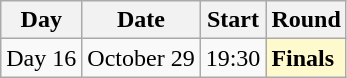<table class=wikitable>
<tr>
<th>Day</th>
<th>Date</th>
<th>Start</th>
<th>Round</th>
</tr>
<tr>
<td>Day 16</td>
<td>October 29</td>
<td>19:30</td>
<td style=background:lemonchiffon><strong>Finals</strong></td>
</tr>
</table>
